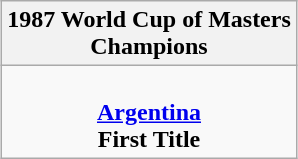<table class="wikitable" style="text-align: center; margin: 0 auto;">
<tr>
<th>1987 World Cup of Masters <br> Champions</th>
</tr>
<tr>
<td><br><strong><a href='#'>Argentina</a></strong><br><strong>First Title</strong></td>
</tr>
</table>
